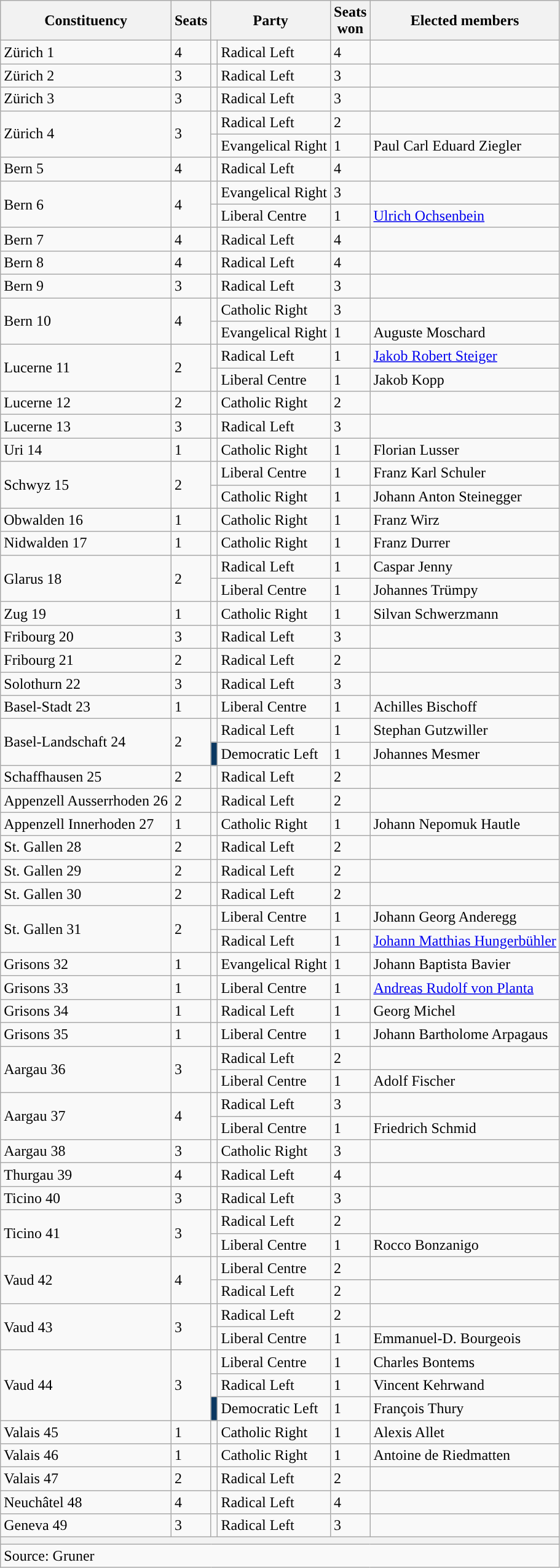<table class="wikitable">
<tr>
<th>Constituency</th>
<th>Seats</th>
<th colspan="2">Party</th>
<th>Seats<br>won</th>
<th>Elected members</th>
</tr>
<tr>
<td>Zürich 1</td>
<td>4</td>
<td style="color:inherit;background:"></td>
<td>Radical Left</td>
<td>4</td>
<td></td>
</tr>
<tr>
<td>Zürich 2</td>
<td>3</td>
<td style="color:inherit;background:"></td>
<td>Radical Left</td>
<td>3</td>
<td></td>
</tr>
<tr>
<td>Zürich 3</td>
<td>3</td>
<td style="color:inherit;background:"></td>
<td>Radical Left</td>
<td>3</td>
<td></td>
</tr>
<tr>
<td rowspan="2">Zürich 4</td>
<td rowspan="2">3</td>
<td style="color:inherit;background:"></td>
<td>Radical Left</td>
<td>2</td>
<td></td>
</tr>
<tr>
<td style="color:inherit;background:"></td>
<td>Evangelical Right</td>
<td>1</td>
<td>Paul Carl Eduard Ziegler</td>
</tr>
<tr>
<td>Bern 5</td>
<td>4</td>
<td style="color:inherit;background:"></td>
<td>Radical Left</td>
<td>4</td>
<td></td>
</tr>
<tr>
<td rowspan="2">Bern 6</td>
<td rowspan="2">4</td>
<td style="color:inherit;background:"></td>
<td>Evangelical Right</td>
<td>3</td>
<td></td>
</tr>
<tr>
<td style="color:inherit;background:"></td>
<td>Liberal Centre</td>
<td>1</td>
<td><a href='#'>Ulrich Ochsenbein</a></td>
</tr>
<tr>
<td>Bern 7</td>
<td>4</td>
<td style="color:inherit;background:"></td>
<td>Radical Left</td>
<td>4</td>
<td></td>
</tr>
<tr>
<td>Bern 8</td>
<td>4</td>
<td style="color:inherit;background:"></td>
<td>Radical Left</td>
<td>4</td>
<td></td>
</tr>
<tr>
<td>Bern 9</td>
<td>3</td>
<td style="color:inherit;background:"></td>
<td>Radical Left</td>
<td>3</td>
<td></td>
</tr>
<tr>
<td rowspan="2">Bern 10</td>
<td rowspan="2">4</td>
<td style="color:inherit;background:"></td>
<td>Catholic Right</td>
<td>3</td>
<td></td>
</tr>
<tr>
<td style="color:inherit;background:"></td>
<td>Evangelical Right</td>
<td>1</td>
<td>Auguste Moschard</td>
</tr>
<tr>
<td rowspan="2">Lucerne 11</td>
<td rowspan="2">2</td>
<td style="color:inherit;background:"></td>
<td>Radical Left</td>
<td>1</td>
<td><a href='#'>Jakob Robert Steiger</a></td>
</tr>
<tr>
<td style="color:inherit;background:"></td>
<td>Liberal Centre</td>
<td>1</td>
<td>Jakob Kopp</td>
</tr>
<tr>
<td>Lucerne 12</td>
<td>2</td>
<td style="color:inherit;background:"></td>
<td>Catholic Right</td>
<td>2</td>
<td></td>
</tr>
<tr>
<td>Lucerne 13</td>
<td>3</td>
<td style="color:inherit;background:"></td>
<td>Radical Left</td>
<td>3</td>
<td></td>
</tr>
<tr>
<td>Uri 14</td>
<td>1</td>
<td style="color:inherit;background:"></td>
<td>Catholic Right</td>
<td>1</td>
<td>Florian Lusser</td>
</tr>
<tr>
<td rowspan="2">Schwyz 15</td>
<td rowspan="2">2</td>
<td style="color:inherit;background:"></td>
<td>Liberal Centre</td>
<td>1</td>
<td>Franz Karl Schuler</td>
</tr>
<tr>
<td style="color:inherit;background:"></td>
<td>Catholic Right</td>
<td>1</td>
<td>Johann Anton Steinegger</td>
</tr>
<tr>
<td>Obwalden 16</td>
<td>1</td>
<td style="color:inherit;background:"></td>
<td>Catholic Right</td>
<td>1</td>
<td>Franz Wirz</td>
</tr>
<tr>
<td>Nidwalden 17</td>
<td>1</td>
<td style="color:inherit;background:"></td>
<td>Catholic Right</td>
<td>1</td>
<td>Franz Durrer</td>
</tr>
<tr>
<td rowspan="2">Glarus 18</td>
<td rowspan="2">2</td>
<td style="color:inherit;background:"></td>
<td>Radical Left</td>
<td>1</td>
<td>Caspar Jenny</td>
</tr>
<tr>
<td style="color:inherit;background:"></td>
<td>Liberal Centre</td>
<td>1</td>
<td>Johannes Trümpy</td>
</tr>
<tr>
<td>Zug 19</td>
<td>1</td>
<td style="color:inherit;background:"></td>
<td>Catholic Right</td>
<td>1</td>
<td>Silvan Schwerzmann</td>
</tr>
<tr>
<td>Fribourg 20</td>
<td>3</td>
<td style="color:inherit;background:"></td>
<td>Radical Left</td>
<td>3</td>
<td></td>
</tr>
<tr>
<td>Fribourg 21</td>
<td>2</td>
<td style="color:inherit;background:"></td>
<td>Radical Left</td>
<td>2</td>
<td></td>
</tr>
<tr>
<td>Solothurn 22</td>
<td>3</td>
<td style="color:inherit;background:"></td>
<td>Radical Left</td>
<td>3</td>
<td></td>
</tr>
<tr>
<td>Basel-Stadt 23</td>
<td>1</td>
<td style="color:inherit;background:"></td>
<td>Liberal Centre</td>
<td>1</td>
<td>Achilles Bischoff</td>
</tr>
<tr>
<td rowspan="2">Basel-Landschaft 24</td>
<td rowspan="2">2</td>
<td style="color:inherit;background:"></td>
<td>Radical Left</td>
<td>1</td>
<td>Stephan Gutzwiller</td>
</tr>
<tr>
<td style="color:inherit;background:#0B3861"></td>
<td>Democratic Left</td>
<td>1</td>
<td>Johannes Mesmer</td>
</tr>
<tr>
<td>Schaffhausen 25</td>
<td>2</td>
<td style="color:inherit;background:"></td>
<td>Radical Left</td>
<td>2</td>
<td></td>
</tr>
<tr>
<td>Appenzell Ausserrhoden 26</td>
<td>2</td>
<td style="color:inherit;background:"></td>
<td>Radical Left</td>
<td>2</td>
<td></td>
</tr>
<tr>
<td>Appenzell Innerhoden 27</td>
<td>1</td>
<td style="color:inherit;background:"></td>
<td>Catholic Right</td>
<td>1</td>
<td>Johann Nepomuk Hautle</td>
</tr>
<tr>
<td>St. Gallen 28</td>
<td>2</td>
<td style="color:inherit;background:"></td>
<td>Radical Left</td>
<td>2</td>
<td></td>
</tr>
<tr>
<td>St. Gallen 29</td>
<td>2</td>
<td style="color:inherit;background:"></td>
<td>Radical Left</td>
<td>2</td>
<td></td>
</tr>
<tr>
<td>St. Gallen 30</td>
<td>2</td>
<td style="color:inherit;background:"></td>
<td>Radical Left</td>
<td>2</td>
<td></td>
</tr>
<tr>
<td rowspan="2">St. Gallen 31</td>
<td rowspan="2">2</td>
<td style="color:inherit;background:"></td>
<td>Liberal Centre</td>
<td>1</td>
<td>Johann Georg Anderegg</td>
</tr>
<tr>
<td style="color:inherit;background:"></td>
<td>Radical Left</td>
<td>1</td>
<td><a href='#'>Johann Matthias Hungerbühler</a></td>
</tr>
<tr>
<td>Grisons 32</td>
<td>1</td>
<td style="color:inherit;background:"></td>
<td>Evangelical Right</td>
<td>1</td>
<td>Johann Baptista Bavier</td>
</tr>
<tr>
<td>Grisons 33</td>
<td>1</td>
<td style="color:inherit;background:"></td>
<td>Liberal Centre</td>
<td>1</td>
<td><a href='#'>Andreas Rudolf von Planta</a></td>
</tr>
<tr>
<td>Grisons 34</td>
<td>1</td>
<td style="color:inherit;background:"></td>
<td>Radical Left</td>
<td>1</td>
<td>Georg Michel</td>
</tr>
<tr>
<td>Grisons 35</td>
<td>1</td>
<td style="color:inherit;background:"></td>
<td>Liberal Centre</td>
<td>1</td>
<td>Johann Bartholome Arpagaus</td>
</tr>
<tr>
<td rowspan="2">Aargau 36</td>
<td rowspan="2">3</td>
<td style="color:inherit;background:"></td>
<td>Radical Left</td>
<td>2</td>
<td></td>
</tr>
<tr>
<td style="color:inherit;background:"></td>
<td>Liberal Centre</td>
<td>1</td>
<td>Adolf Fischer</td>
</tr>
<tr>
<td rowspan="2">Aargau 37</td>
<td rowspan="2">4</td>
<td style="color:inherit;background:"></td>
<td>Radical Left</td>
<td>3</td>
<td></td>
</tr>
<tr>
<td style="color:inherit;background:"></td>
<td>Liberal Centre</td>
<td>1</td>
<td>Friedrich Schmid</td>
</tr>
<tr>
<td>Aargau 38</td>
<td>3</td>
<td style="color:inherit;background:"></td>
<td>Catholic Right</td>
<td>3</td>
<td></td>
</tr>
<tr>
<td>Thurgau 39</td>
<td>4</td>
<td style="color:inherit;background:"></td>
<td>Radical Left</td>
<td>4</td>
<td></td>
</tr>
<tr>
<td>Ticino 40</td>
<td>3</td>
<td style="color:inherit;background:"></td>
<td>Radical Left</td>
<td>3</td>
<td></td>
</tr>
<tr>
<td rowspan="2">Ticino 41</td>
<td rowspan="2">3</td>
<td style="color:inherit;background:"></td>
<td>Radical Left</td>
<td>2</td>
<td></td>
</tr>
<tr>
<td style="color:inherit;background:"></td>
<td>Liberal Centre</td>
<td>1</td>
<td>Rocco Bonzanigo</td>
</tr>
<tr>
<td rowspan="2">Vaud 42</td>
<td rowspan="2">4</td>
<td style="color:inherit;background:"></td>
<td>Liberal Centre</td>
<td>2</td>
<td></td>
</tr>
<tr>
<td style="color:inherit;background:"></td>
<td>Radical Left</td>
<td>2</td>
<td></td>
</tr>
<tr>
<td rowspan="2">Vaud 43</td>
<td rowspan="2">3</td>
<td style="color:inherit;background:"></td>
<td>Radical Left</td>
<td>2</td>
<td></td>
</tr>
<tr>
<td style="color:inherit;background:"></td>
<td>Liberal Centre</td>
<td>1</td>
<td>Emmanuel-D. Bourgeois</td>
</tr>
<tr>
<td rowspan="3">Vaud 44</td>
<td rowspan="3">3</td>
<td style="color:inherit;background:"></td>
<td>Liberal Centre</td>
<td>1</td>
<td>Charles Bontems</td>
</tr>
<tr>
<td style="color:inherit;background:"></td>
<td>Radical Left</td>
<td>1</td>
<td>Vincent Kehrwand</td>
</tr>
<tr>
<td style="color:inherit;background:#0B3861"></td>
<td>Democratic Left</td>
<td>1</td>
<td>François Thury</td>
</tr>
<tr>
<td>Valais 45</td>
<td>1</td>
<td style="color:inherit;background:"></td>
<td>Catholic Right</td>
<td>1</td>
<td>Alexis Allet</td>
</tr>
<tr>
<td>Valais 46</td>
<td>1</td>
<td style="color:inherit;background:"></td>
<td>Catholic Right</td>
<td>1</td>
<td>Antoine de Riedmatten</td>
</tr>
<tr>
<td>Valais 47</td>
<td>2</td>
<td style="color:inherit;background:"></td>
<td>Radical Left</td>
<td>2</td>
<td></td>
</tr>
<tr>
<td>Neuchâtel 48</td>
<td>4</td>
<td style="color:inherit;background:"></td>
<td>Radical Left</td>
<td>4</td>
<td></td>
</tr>
<tr>
<td>Geneva 49</td>
<td>3</td>
<td style="color:inherit;background:"></td>
<td>Radical Left</td>
<td>3</td>
<td></td>
</tr>
<tr>
<th colspan="6"></th>
</tr>
<tr>
<td colspan="6">Source: Gruner</td>
</tr>
</table>
